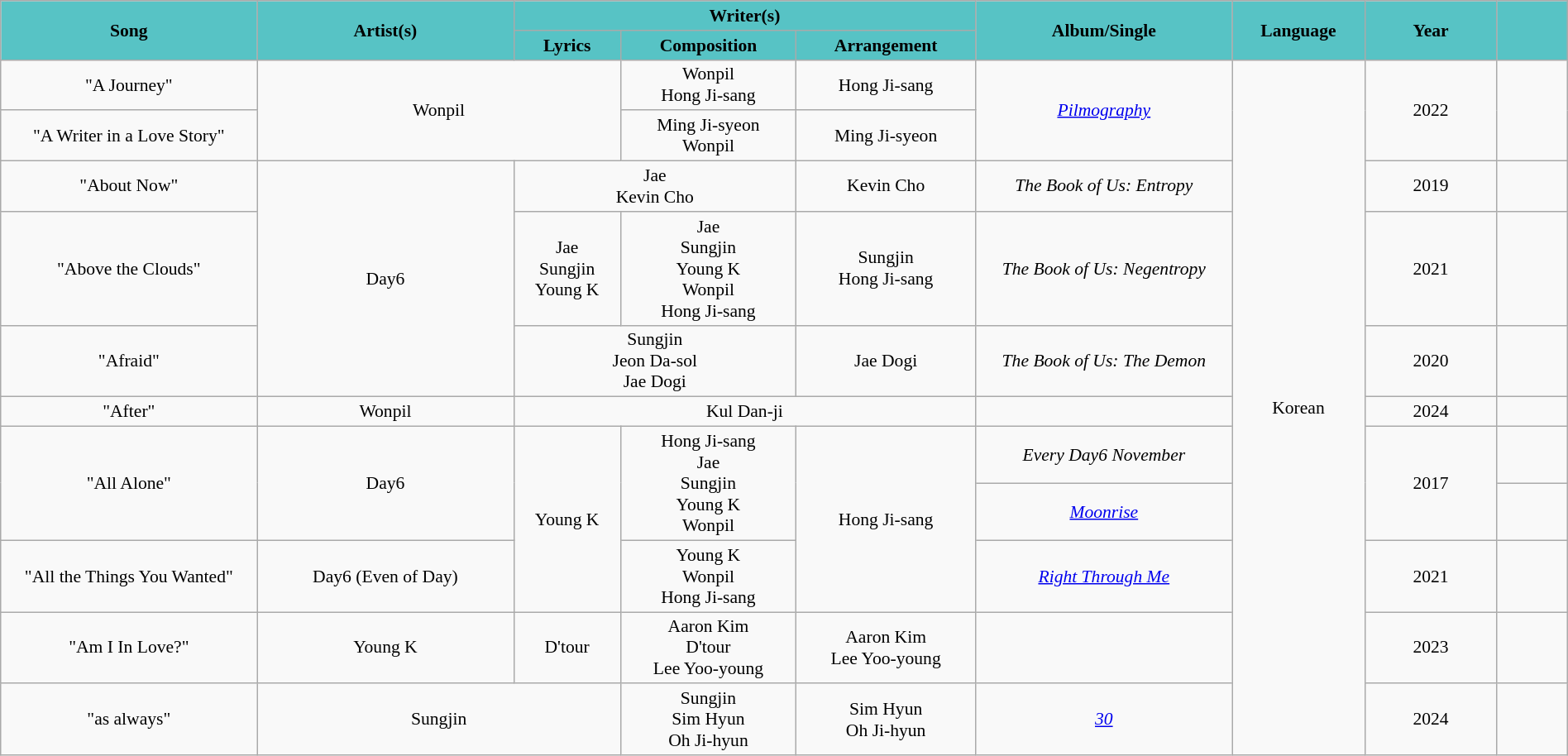<table class="wikitable" style="margin:0.5em auto; clear:both; font-size:.9em; text-align:center; width:100%">
<tr>
<th rowspan=2 style="width:200px; background:#57c3c5;">Song</th>
<th rowspan=2 style="width:200px; background:#57c3c5;">Artist(s)</th>
<th colspan=3 style="width:700px; background:#57c3c5;">Writer(s)</th>
<th rowspan=2 style="width:200px; background:#57c3c5;">Album/Single</th>
<th rowspan=2 style="width:100px; background:#57c3c5;">Language</th>
<th rowspan=2 style="width:100px; background:#57c3c5;">Year</th>
<th rowspan=2 style="width:50px;  background:#57c3c5;"></th>
</tr>
<tr>
<th style="background:#57c3c5">Lyrics</th>
<th style="background:#57c3c5">Composition</th>
<th style="background:#57c3c5">Arrangement</th>
</tr>
<tr>
<td>"A Journey"<br></td>
<td colspan=2 rowspan=2>Wonpil</td>
<td>Wonpil<br>Hong Ji-sang</td>
<td>Hong Ji-sang</td>
<td rowspan=2><em><a href='#'>Pilmography</a></em></td>
<td rowspan=11>Korean</td>
<td rowspan=2>2022</td>
<td rowspan=2></td>
</tr>
<tr>
<td>"A Writer in a Love Story"<br></td>
<td>Ming Ji-syeon<br>Wonpil</td>
<td>Ming Ji-syeon</td>
</tr>
<tr>
<td>"About Now"<br></td>
<td rowspan=3>Day6</td>
<td colspan=2>Jae<br>Kevin Cho</td>
<td>Kevin Cho</td>
<td><em>The Book of Us: Entropy</em></td>
<td>2019</td>
<td></td>
</tr>
<tr>
<td>"Above the Clouds"<br></td>
<td>Jae<br>Sungjin<br>Young K</td>
<td>Jae<br>Sungjin<br>Young K<br>Wonpil<br>Hong Ji-sang</td>
<td>Sungjin<br>Hong Ji-sang</td>
<td><em>The Book of Us: Negentropy</em></td>
<td>2021</td>
<td></td>
</tr>
<tr>
<td>"Afraid"</td>
<td colspan=2>Sungjin<br>Jeon Da-sol<br>Jae Dogi</td>
<td>Jae Dogi</td>
<td><em>The Book of Us: The Demon</em></td>
<td>2020</td>
<td></td>
</tr>
<tr>
<td>"After"<br></td>
<td>Wonpil</td>
<td colspan=3>Kul Dan-ji</td>
<td></td>
<td>2024</td>
<td></td>
</tr>
<tr>
<td rowspan=2>"All Alone"<br></td>
<td rowspan=2>Day6</td>
<td rowspan=3>Young K</td>
<td rowspan=2>Hong Ji-sang<br>Jae<br>Sungjin<br>Young K<br>Wonpil</td>
<td rowspan=3>Hong Ji-sang</td>
<td><em>Every Day6 November</em></td>
<td rowspan=2>2017</td>
<td></td>
</tr>
<tr>
<td><em><a href='#'>Moonrise</a></em></td>
<td></td>
</tr>
<tr>
<td>"All the Things You Wanted"<br></td>
<td>Day6 (Even of Day)</td>
<td>Young K<br>Wonpil<br>Hong Ji-sang</td>
<td><em><a href='#'>Right Through Me</a></em></td>
<td>2021</td>
<td></td>
</tr>
<tr>
<td>"Am I In Love?"<br></td>
<td>Young K</td>
<td>D'tour</td>
<td>Aaron Kim<br>D'tour<br>Lee Yoo-young</td>
<td>Aaron Kim<br>Lee Yoo-young</td>
<td></td>
<td>2023</td>
<td></td>
</tr>
<tr>
<td>"as always"<br></td>
<td colspan=2>Sungjin</td>
<td>Sungjin<br>Sim Hyun<br>Oh Ji-hyun</td>
<td>Sim Hyun<br>Oh Ji-hyun</td>
<td><em><a href='#'>30</a></em></td>
<td>2024</td>
<td></td>
</tr>
</table>
